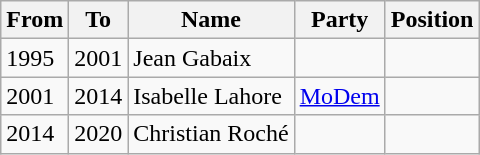<table class="wikitable">
<tr>
<th>From</th>
<th>To</th>
<th>Name</th>
<th>Party</th>
<th>Position</th>
</tr>
<tr>
<td>1995</td>
<td>2001</td>
<td>Jean Gabaix</td>
<td></td>
<td></td>
</tr>
<tr>
<td>2001</td>
<td>2014</td>
<td>Isabelle Lahore</td>
<td><a href='#'>MoDem</a></td>
<td></td>
</tr>
<tr>
<td>2014</td>
<td>2020</td>
<td>Christian Roché</td>
<td></td>
<td></td>
</tr>
</table>
